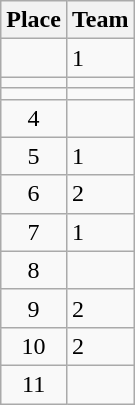<table class="wikitable">
<tr>
<th>Place</th>
<th>Team</th>
</tr>
<tr>
<td align=center></td>
<td> 1</td>
</tr>
<tr>
<td align=center></td>
<td></td>
</tr>
<tr>
<td align=center></td>
<td></td>
</tr>
<tr>
<td align=center>4</td>
<td></td>
</tr>
<tr>
<td align=center>5</td>
<td> 1</td>
</tr>
<tr>
<td align=center>6</td>
<td> 2</td>
</tr>
<tr>
<td align=center>7</td>
<td> 1</td>
</tr>
<tr>
<td align=center>8</td>
<td></td>
</tr>
<tr>
<td align=center>9</td>
<td> 2</td>
</tr>
<tr>
<td align=center>10</td>
<td> 2</td>
</tr>
<tr>
<td align=center>11</td>
<td></td>
</tr>
</table>
